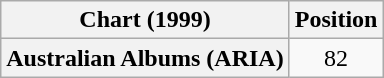<table class="wikitable plainrowheaders" style="text-align:center">
<tr>
<th scope="col">Chart (1999)</th>
<th scope="col">Position</th>
</tr>
<tr>
<th scope="row">Australian Albums (ARIA)</th>
<td>82</td>
</tr>
</table>
